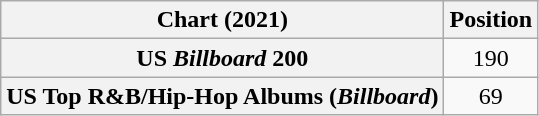<table class="wikitable sortable plainrowheaders" style="text-align:center">
<tr>
<th scope="col">Chart (2021)</th>
<th scope="col">Position</th>
</tr>
<tr>
<th scope="row">US <em>Billboard</em> 200</th>
<td>190</td>
</tr>
<tr>
<th scope="row">US Top R&B/Hip-Hop Albums (<em>Billboard</em>)</th>
<td>69</td>
</tr>
</table>
